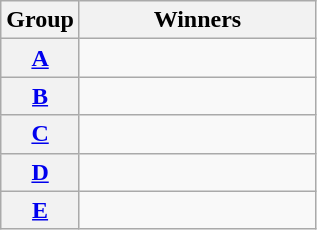<table class=wikitable>
<tr>
<th>Group</th>
<th width=150>Winners</th>
</tr>
<tr>
<th><a href='#'>A</a></th>
<td></td>
</tr>
<tr>
<th><a href='#'>B</a></th>
<td></td>
</tr>
<tr>
<th><a href='#'>C</a></th>
<td></td>
</tr>
<tr>
<th><a href='#'>D</a></th>
<td></td>
</tr>
<tr>
<th><a href='#'>E</a></th>
<td></td>
</tr>
</table>
